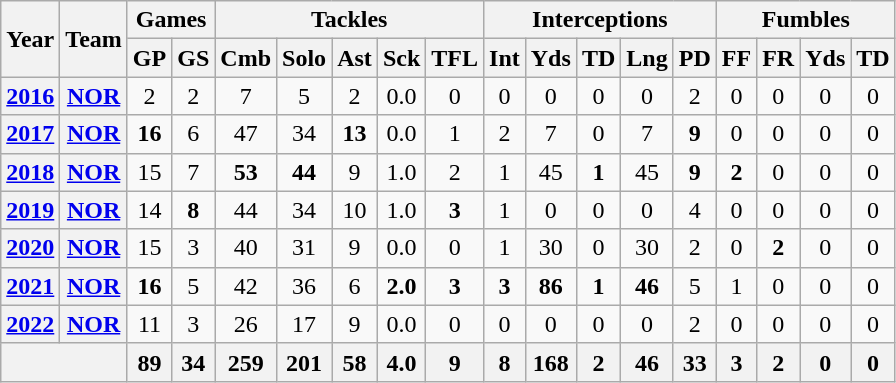<table class="wikitable" style="text-align:center">
<tr>
<th rowspan="2">Year</th>
<th rowspan="2">Team</th>
<th colspan="2">Games</th>
<th colspan="5">Tackles</th>
<th colspan="5">Interceptions</th>
<th colspan="4">Fumbles</th>
</tr>
<tr>
<th>GP</th>
<th>GS</th>
<th>Cmb</th>
<th>Solo</th>
<th>Ast</th>
<th>Sck</th>
<th>TFL</th>
<th>Int</th>
<th>Yds</th>
<th>TD</th>
<th>Lng</th>
<th>PD</th>
<th>FF</th>
<th>FR</th>
<th>Yds</th>
<th>TD</th>
</tr>
<tr>
<th><a href='#'>2016</a></th>
<th><a href='#'>NOR</a></th>
<td>2</td>
<td>2</td>
<td>7</td>
<td>5</td>
<td>2</td>
<td>0.0</td>
<td>0</td>
<td>0</td>
<td>0</td>
<td>0</td>
<td>0</td>
<td>2</td>
<td>0</td>
<td>0</td>
<td>0</td>
<td>0</td>
</tr>
<tr>
<th><a href='#'>2017</a></th>
<th><a href='#'>NOR</a></th>
<td><strong>16</strong></td>
<td>6</td>
<td>47</td>
<td>34</td>
<td><strong>13</strong></td>
<td>0.0</td>
<td>1</td>
<td>2</td>
<td>7</td>
<td>0</td>
<td>7</td>
<td><strong>9</strong></td>
<td>0</td>
<td>0</td>
<td>0</td>
<td>0</td>
</tr>
<tr>
<th><a href='#'>2018</a></th>
<th><a href='#'>NOR</a></th>
<td>15</td>
<td>7</td>
<td><strong>53</strong></td>
<td><strong>44</strong></td>
<td>9</td>
<td>1.0</td>
<td>2</td>
<td>1</td>
<td>45</td>
<td><strong>1</strong></td>
<td>45</td>
<td><strong>9</strong></td>
<td><strong>2</strong></td>
<td>0</td>
<td>0</td>
<td>0</td>
</tr>
<tr>
<th><a href='#'>2019</a></th>
<th><a href='#'>NOR</a></th>
<td>14</td>
<td><strong>8</strong></td>
<td>44</td>
<td>34</td>
<td>10</td>
<td>1.0</td>
<td><strong>3</strong></td>
<td>1</td>
<td>0</td>
<td>0</td>
<td>0</td>
<td>4</td>
<td>0</td>
<td>0</td>
<td>0</td>
<td>0</td>
</tr>
<tr>
<th><a href='#'>2020</a></th>
<th><a href='#'>NOR</a></th>
<td>15</td>
<td>3</td>
<td>40</td>
<td>31</td>
<td>9</td>
<td>0.0</td>
<td>0</td>
<td>1</td>
<td>30</td>
<td>0</td>
<td>30</td>
<td>2</td>
<td>0</td>
<td><strong>2</strong></td>
<td>0</td>
<td>0</td>
</tr>
<tr>
<th><a href='#'>2021</a></th>
<th><a href='#'>NOR</a></th>
<td><strong>16</strong></td>
<td>5</td>
<td>42</td>
<td>36</td>
<td>6</td>
<td><strong>2.0</strong></td>
<td><strong>3</strong></td>
<td><strong>3</strong></td>
<td><strong>86</strong></td>
<td><strong>1</strong></td>
<td><strong>46</strong></td>
<td>5</td>
<td>1</td>
<td>0</td>
<td>0</td>
<td>0</td>
</tr>
<tr>
<th><a href='#'>2022</a></th>
<th><a href='#'>NOR</a></th>
<td>11</td>
<td>3</td>
<td>26</td>
<td>17</td>
<td>9</td>
<td>0.0</td>
<td>0</td>
<td>0</td>
<td>0</td>
<td>0</td>
<td>0</td>
<td>2</td>
<td>0</td>
<td>0</td>
<td>0</td>
<td>0</td>
</tr>
<tr>
<th colspan="2"></th>
<th>89</th>
<th>34</th>
<th>259</th>
<th>201</th>
<th>58</th>
<th>4.0</th>
<th>9</th>
<th>8</th>
<th>168</th>
<th>2</th>
<th>46</th>
<th>33</th>
<th>3</th>
<th>2</th>
<th>0</th>
<th>0</th>
</tr>
</table>
